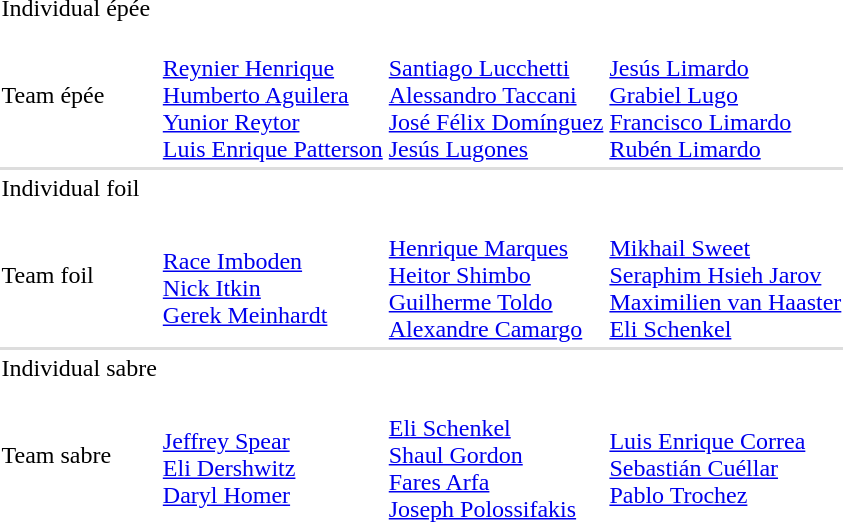<table>
<tr>
<td rowspan=2>Individual épée <br></td>
<td rowspan=2></td>
<td rowspan=2></td>
<td></td>
</tr>
<tr>
<td></td>
</tr>
<tr>
<td>Team épée <br></td>
<td><br><a href='#'>Reynier Henrique</a><br><a href='#'>Humberto Aguilera</a><br><a href='#'>Yunior Reytor</a><br><a href='#'>Luis Enrique Patterson</a></td>
<td><br><a href='#'>Santiago Lucchetti</a><br><a href='#'>Alessandro Taccani</a><br><a href='#'>José Félix Domínguez</a><br><a href='#'>Jesús Lugones</a></td>
<td><br><a href='#'>Jesús Limardo</a><br><a href='#'>Grabiel Lugo</a><br><a href='#'>Francisco Limardo</a><br><a href='#'>Rubén Limardo</a></td>
</tr>
<tr bgcolor=#DDDDDD>
<td colspan=7></td>
</tr>
<tr>
<td rowspan=2>Individual foil <br></td>
<td rowspan=2></td>
<td rowspan=2></td>
<td></td>
</tr>
<tr>
<td></td>
</tr>
<tr>
<td>Team  foil <br></td>
<td><br><a href='#'>Race Imboden</a><br><a href='#'>Nick Itkin</a><br><a href='#'>Gerek Meinhardt</a></td>
<td><br><a href='#'>Henrique Marques</a><br><a href='#'>Heitor Shimbo</a><br><a href='#'>Guilherme Toldo</a><br><a href='#'>Alexandre Camargo</a></td>
<td><br><a href='#'>Mikhail Sweet</a><br><a href='#'>Seraphim Hsieh Jarov</a><br><a href='#'>Maximilien van Haaster</a><br><a href='#'>Eli Schenkel</a></td>
</tr>
<tr bgcolor=#DDDDDD>
<td colspan=7></td>
</tr>
<tr>
<td rowspan=2>Individual sabre <br></td>
<td rowspan=2></td>
<td rowspan=2></td>
<td></td>
</tr>
<tr>
<td></td>
</tr>
<tr>
<td>Team sabre <br></td>
<td><br><a href='#'>Jeffrey Spear</a><br><a href='#'>Eli Dershwitz</a><br><a href='#'>Daryl Homer</a></td>
<td><br><a href='#'>Eli Schenkel</a><br><a href='#'>Shaul Gordon</a><br><a href='#'>Fares Arfa</a><br><a href='#'>Joseph Polossifakis</a></td>
<td><br><a href='#'>Luis Enrique Correa</a><br><a href='#'>Sebastián Cuéllar</a><br><a href='#'>Pablo Trochez</a></td>
</tr>
</table>
